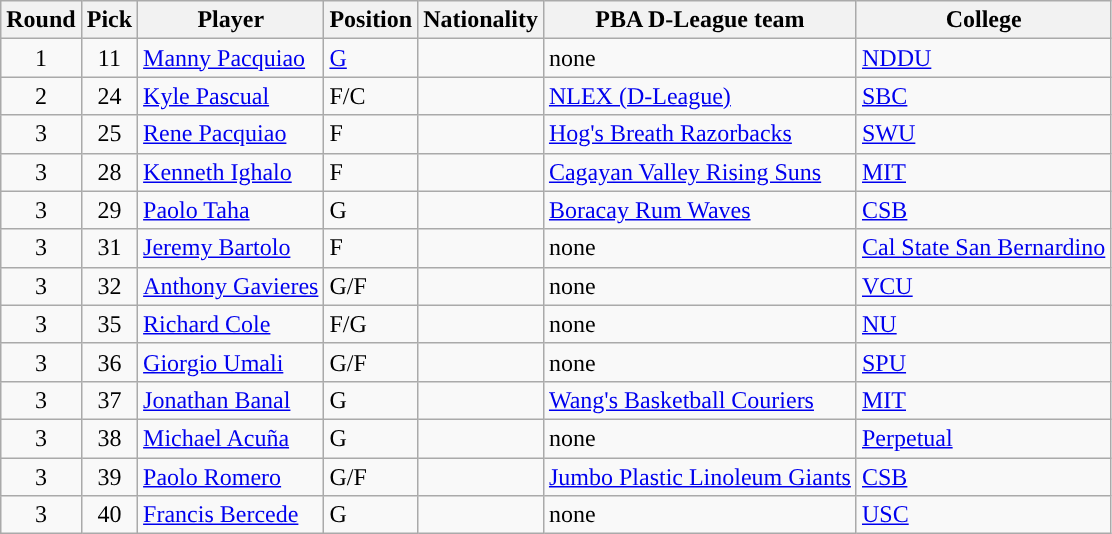<table class="wikitable sortable sortable">
<tr>
<th>Round</th>
<th>Pick</th>
<th>Player</th>
<th>Position</th>
<th>Nationality</th>
<th>PBA D-League team</th>
<th>College</th>
</tr>
<tr>
<td align=center>1</td>
<td align=center>11</td>
<td><a href='#'>Manny Pacquiao</a></td>
<td><a href='#'>G</a></td>
<td></td>
<td>none</td>
<td><a href='#'>NDDU</a></td>
</tr>
<tr>
<td align=center>2</td>
<td align=center>24</td>
<td><a href='#'>Kyle Pascual</a></td>
<td>F/C</td>
<td></td>
<td><a href='#'>NLEX (D-League)</a></td>
<td><a href='#'>SBC</a></td>
</tr>
<tr>
<td align=center>3</td>
<td align=center>25</td>
<td><a href='#'>Rene Pacquiao</a></td>
<td>F</td>
<td></td>
<td><a href='#'>Hog's Breath Razorbacks</a></td>
<td><a href='#'>SWU</a></td>
</tr>
<tr>
<td align=center>3</td>
<td align=center>28</td>
<td><a href='#'>Kenneth Ighalo</a></td>
<td>F</td>
<td></td>
<td><a href='#'>Cagayan Valley Rising Suns</a></td>
<td><a href='#'>MIT</a></td>
</tr>
<tr>
<td align=center>3</td>
<td align=center>29</td>
<td><a href='#'>Paolo Taha</a></td>
<td>G</td>
<td></td>
<td><a href='#'>Boracay Rum Waves</a></td>
<td><a href='#'>CSB</a></td>
</tr>
<tr>
<td align=center>3</td>
<td align=center>31</td>
<td><a href='#'>Jeremy Bartolo</a></td>
<td>F</td>
<td></td>
<td>none</td>
<td><a href='#'>Cal State San Bernardino</a></td>
</tr>
<tr>
<td align=center>3</td>
<td align=center>32</td>
<td><a href='#'>Anthony Gavieres</a></td>
<td>G/F</td>
<td></td>
<td>none</td>
<td><a href='#'>VCU</a></td>
</tr>
<tr>
<td align=center>3</td>
<td align=center>35</td>
<td><a href='#'>Richard Cole</a></td>
<td>F/G</td>
<td></td>
<td>none</td>
<td><a href='#'>NU</a></td>
</tr>
<tr>
<td align=center>3</td>
<td align=center>36</td>
<td><a href='#'>Giorgio Umali</a></td>
<td>G/F</td>
<td></td>
<td>none</td>
<td><a href='#'>SPU</a></td>
</tr>
<tr>
<td align=center>3</td>
<td align=center>37</td>
<td><a href='#'>Jonathan Banal</a></td>
<td>G</td>
<td></td>
<td><a href='#'>Wang's Basketball Couriers</a></td>
<td><a href='#'>MIT</a></td>
</tr>
<tr>
<td align=center>3</td>
<td align=center>38</td>
<td><a href='#'>Michael Acuña</a></td>
<td>G</td>
<td></td>
<td>none</td>
<td><a href='#'>Perpetual</a></td>
</tr>
<tr>
<td align=center>3</td>
<td align=center>39</td>
<td><a href='#'>Paolo Romero</a></td>
<td>G/F</td>
<td></td>
<td><a href='#'>Jumbo Plastic Linoleum Giants</a></td>
<td><a href='#'>CSB</a></td>
</tr>
<tr>
<td align=center>3</td>
<td align=center>40</td>
<td><a href='#'>Francis Bercede</a></td>
<td>G</td>
<td></td>
<td>none</td>
<td><a href='#'>USC</a></td>
</tr>
</table>
